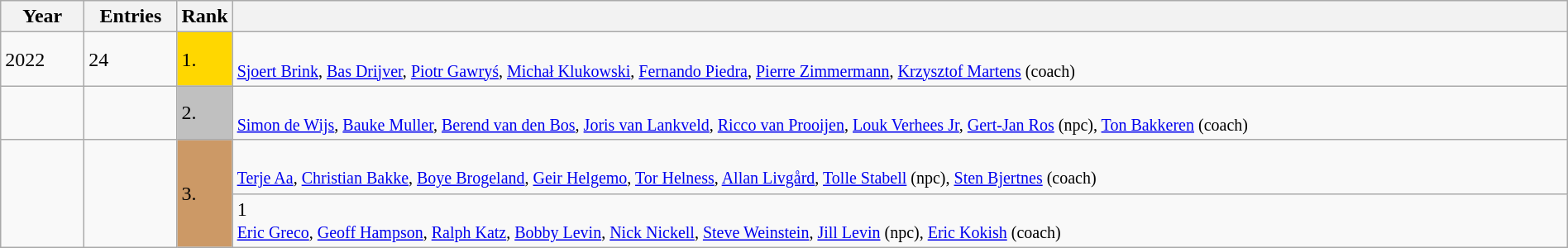<table class="wikitable" style="width:100%;">
<tr>
<th>Year</th>
<th>Entries</th>
<th>Rank</th>
<th></th>
</tr>
<tr>
<td width=60>2022  </td>
<td>24</td>
<td style="background:gold; width:30px;">1.</td>
<td> <br><small><a href='#'>Sjoert Brink</a>, <a href='#'>Bas Drijver</a>, <a href='#'>Piotr Gawryś</a>, <a href='#'>Michał Klukowski</a>, <a href='#'>Fernando Piedra</a>, <a href='#'>Pierre Zimmermann</a>, <a href='#'>Krzysztof Martens</a> (coach)</small></td>
</tr>
<tr>
<td></td>
<td></td>
<td style="background:silver;">2.</td>
<td> <br><small><a href='#'>Simon de Wijs</a>, <a href='#'>Bauke Muller</a>, <a href='#'>Berend van den Bos</a>, <a href='#'>Joris van Lankveld</a>, <a href='#'>Ricco van Prooijen</a>, <a href='#'>Louk Verhees Jr</a>, <a href='#'>Gert-Jan Ros</a> (npc), <a href='#'>Ton Bakkeren</a> (coach)</small></td>
</tr>
<tr>
<td rowspan=2></td>
<td rowspan=2></td>
<td rowspan=2 style="background:#c96;">3.</td>
<td> <br><small><a href='#'>Terje Aa</a>, <a href='#'>Christian Bakke</a>, <a href='#'>Boye Brogeland</a>, <a href='#'>Geir Helgemo</a>, <a href='#'>Tor Helness</a>, <a href='#'>Allan Livgård</a>, <a href='#'>Tolle Stabell</a> (npc), <a href='#'>Sten Bjertnes</a> (coach)</small></td>
</tr>
<tr>
<td> 1 <br><small><a href='#'>Eric Greco</a>, <a href='#'>Geoff Hampson</a>, <a href='#'>Ralph Katz</a>, <a href='#'>Bobby Levin</a>, <a href='#'>Nick Nickell</a>, <a href='#'>Steve Weinstein</a>, <a href='#'>Jill Levin</a> (npc), <a href='#'>Eric Kokish</a> (coach)</small></td>
</tr>
</table>
